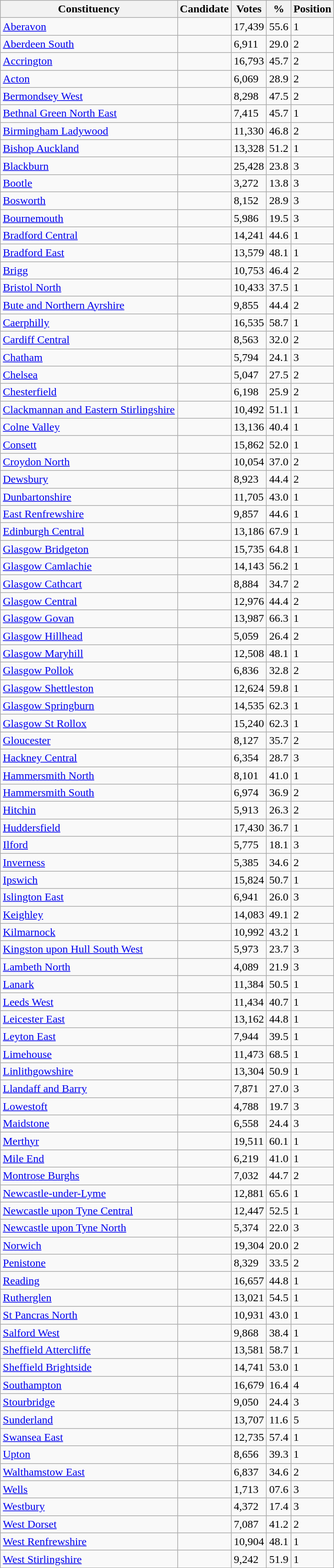<table class="wikitable sortable">
<tr>
<th>Constituency</th>
<th>Candidate</th>
<th>Votes</th>
<th>%</th>
<th>Position</th>
</tr>
<tr>
<td><a href='#'>Aberavon</a></td>
<td></td>
<td>17,439</td>
<td>55.6</td>
<td>1</td>
</tr>
<tr>
<td><a href='#'>Aberdeen South</a></td>
<td></td>
<td>6,911</td>
<td>29.0</td>
<td>2</td>
</tr>
<tr>
<td><a href='#'>Accrington</a></td>
<td></td>
<td>16,793</td>
<td>45.7</td>
<td>2</td>
</tr>
<tr>
<td><a href='#'>Acton</a></td>
<td></td>
<td>6,069</td>
<td>28.9</td>
<td>2</td>
</tr>
<tr>
<td><a href='#'>Bermondsey West</a></td>
<td></td>
<td>8,298</td>
<td>47.5</td>
<td>2</td>
</tr>
<tr>
<td><a href='#'>Bethnal Green North East</a></td>
<td></td>
<td>7,415</td>
<td>45.7</td>
<td>1</td>
</tr>
<tr>
<td><a href='#'>Birmingham Ladywood</a></td>
<td></td>
<td>11,330</td>
<td>46.8</td>
<td>2</td>
</tr>
<tr>
<td><a href='#'>Bishop Auckland</a></td>
<td></td>
<td>13,328</td>
<td>51.2</td>
<td>1</td>
</tr>
<tr>
<td><a href='#'>Blackburn</a></td>
<td></td>
<td>25,428</td>
<td>23.8</td>
<td>3</td>
</tr>
<tr>
<td><a href='#'>Bootle</a></td>
<td></td>
<td>3,272</td>
<td>13.8</td>
<td>3</td>
</tr>
<tr>
<td><a href='#'>Bosworth</a></td>
<td></td>
<td>8,152</td>
<td>28.9</td>
<td>3</td>
</tr>
<tr>
<td><a href='#'>Bournemouth</a></td>
<td></td>
<td>5,986</td>
<td>19.5</td>
<td>3</td>
</tr>
<tr>
<td><a href='#'>Bradford Central</a></td>
<td></td>
<td>14,241</td>
<td>44.6</td>
<td>1</td>
</tr>
<tr>
<td><a href='#'>Bradford East</a></td>
<td></td>
<td>13,579</td>
<td>48.1</td>
<td>1</td>
</tr>
<tr>
<td><a href='#'>Brigg</a></td>
<td></td>
<td>10,753</td>
<td>46.4</td>
<td>2</td>
</tr>
<tr>
<td><a href='#'>Bristol North</a></td>
<td></td>
<td>10,433</td>
<td>37.5</td>
<td>1</td>
</tr>
<tr>
<td><a href='#'>Bute and Northern Ayrshire</a></td>
<td></td>
<td>9,855</td>
<td>44.4</td>
<td>2</td>
</tr>
<tr>
<td><a href='#'>Caerphilly</a></td>
<td></td>
<td>16,535</td>
<td>58.7</td>
<td>1</td>
</tr>
<tr>
<td><a href='#'>Cardiff Central</a></td>
<td></td>
<td>8,563</td>
<td>32.0</td>
<td>2</td>
</tr>
<tr>
<td><a href='#'>Chatham</a></td>
<td></td>
<td>5,794</td>
<td>24.1</td>
<td>3</td>
</tr>
<tr>
<td><a href='#'>Chelsea</a></td>
<td></td>
<td>5,047</td>
<td>27.5</td>
<td>2</td>
</tr>
<tr>
<td><a href='#'>Chesterfield</a></td>
<td></td>
<td>6,198</td>
<td>25.9</td>
<td>2</td>
</tr>
<tr>
<td><a href='#'>Clackmannan and Eastern Stirlingshire</a></td>
<td></td>
<td>10,492</td>
<td>51.1</td>
<td>1</td>
</tr>
<tr>
<td><a href='#'>Colne Valley</a></td>
<td></td>
<td>13,136</td>
<td>40.4</td>
<td>1</td>
</tr>
<tr>
<td><a href='#'>Consett</a></td>
<td></td>
<td>15,862</td>
<td>52.0</td>
<td>1</td>
</tr>
<tr>
<td><a href='#'>Croydon North</a></td>
<td></td>
<td>10,054</td>
<td>37.0</td>
<td>2</td>
</tr>
<tr>
<td><a href='#'>Dewsbury</a></td>
<td></td>
<td>8,923</td>
<td>44.4</td>
<td>2</td>
</tr>
<tr>
<td><a href='#'>Dunbartonshire</a></td>
<td></td>
<td>11,705</td>
<td>43.0</td>
<td>1</td>
</tr>
<tr>
<td><a href='#'>East Renfrewshire</a></td>
<td></td>
<td>9,857</td>
<td>44.6</td>
<td>1</td>
</tr>
<tr>
<td><a href='#'>Edinburgh Central</a></td>
<td></td>
<td>13,186</td>
<td>67.9</td>
<td>1</td>
</tr>
<tr>
<td><a href='#'>Glasgow Bridgeton</a></td>
<td></td>
<td>15,735</td>
<td>64.8</td>
<td>1</td>
</tr>
<tr>
<td><a href='#'>Glasgow Camlachie</a></td>
<td></td>
<td>14,143</td>
<td>56.2</td>
<td>1</td>
</tr>
<tr>
<td><a href='#'>Glasgow Cathcart</a></td>
<td></td>
<td>8,884</td>
<td>34.7</td>
<td>2</td>
</tr>
<tr>
<td><a href='#'>Glasgow Central</a></td>
<td></td>
<td>12,976</td>
<td>44.4</td>
<td>2</td>
</tr>
<tr>
<td><a href='#'>Glasgow Govan</a></td>
<td></td>
<td>13,987</td>
<td>66.3</td>
<td>1</td>
</tr>
<tr>
<td><a href='#'>Glasgow Hillhead</a></td>
<td></td>
<td>5,059</td>
<td>26.4</td>
<td>2</td>
</tr>
<tr>
<td><a href='#'>Glasgow Maryhill</a></td>
<td></td>
<td>12,508</td>
<td>48.1</td>
<td>1</td>
</tr>
<tr>
<td><a href='#'>Glasgow Pollok</a></td>
<td></td>
<td>6,836</td>
<td>32.8</td>
<td>2</td>
</tr>
<tr>
<td><a href='#'>Glasgow Shettleston</a></td>
<td></td>
<td>12,624</td>
<td>59.8</td>
<td>1</td>
</tr>
<tr>
<td><a href='#'>Glasgow Springburn</a></td>
<td></td>
<td>14,535</td>
<td>62.3</td>
<td>1</td>
</tr>
<tr>
<td><a href='#'>Glasgow St Rollox</a></td>
<td></td>
<td>15,240</td>
<td>62.3</td>
<td>1</td>
</tr>
<tr>
<td><a href='#'>Gloucester</a></td>
<td></td>
<td>8,127</td>
<td>35.7</td>
<td>2</td>
</tr>
<tr>
<td><a href='#'>Hackney Central</a></td>
<td></td>
<td>6,354</td>
<td>28.7</td>
<td>3</td>
</tr>
<tr>
<td><a href='#'>Hammersmith North</a></td>
<td></td>
<td>8,101</td>
<td>41.0</td>
<td>1</td>
</tr>
<tr>
<td><a href='#'>Hammersmith South</a></td>
<td></td>
<td>6,974</td>
<td>36.9</td>
<td>2</td>
</tr>
<tr>
<td><a href='#'>Hitchin</a></td>
<td></td>
<td>5,913</td>
<td>26.3</td>
<td>2</td>
</tr>
<tr>
<td><a href='#'>Huddersfield</a></td>
<td></td>
<td>17,430</td>
<td>36.7</td>
<td>1</td>
</tr>
<tr>
<td><a href='#'>Ilford</a></td>
<td></td>
<td>5,775</td>
<td>18.1</td>
<td>3</td>
</tr>
<tr>
<td><a href='#'>Inverness</a></td>
<td></td>
<td>5,385</td>
<td>34.6</td>
<td>2</td>
</tr>
<tr>
<td><a href='#'>Ipswich</a></td>
<td></td>
<td>15,824</td>
<td>50.7</td>
<td>1</td>
</tr>
<tr>
<td><a href='#'>Islington East</a></td>
<td></td>
<td>6,941</td>
<td>26.0</td>
<td>3</td>
</tr>
<tr>
<td><a href='#'>Keighley</a></td>
<td></td>
<td>14,083</td>
<td>49.1</td>
<td>2</td>
</tr>
<tr>
<td><a href='#'>Kilmarnock</a></td>
<td></td>
<td>10,992</td>
<td>43.2</td>
<td>1</td>
</tr>
<tr>
<td><a href='#'>Kingston upon Hull South West</a></td>
<td></td>
<td>5,973</td>
<td>23.7</td>
<td>3</td>
</tr>
<tr>
<td><a href='#'>Lambeth North</a></td>
<td></td>
<td>4,089</td>
<td>21.9</td>
<td>3</td>
</tr>
<tr>
<td><a href='#'>Lanark</a></td>
<td></td>
<td>11,384</td>
<td>50.5</td>
<td>1</td>
</tr>
<tr>
<td><a href='#'>Leeds West</a></td>
<td></td>
<td>11,434</td>
<td>40.7</td>
<td>1</td>
</tr>
<tr>
<td><a href='#'>Leicester East</a></td>
<td></td>
<td>13,162</td>
<td>44.8</td>
<td>1</td>
</tr>
<tr>
<td><a href='#'>Leyton East</a></td>
<td></td>
<td>7,944</td>
<td>39.5</td>
<td>1</td>
</tr>
<tr>
<td><a href='#'>Limehouse</a></td>
<td></td>
<td>11,473</td>
<td>68.5</td>
<td>1</td>
</tr>
<tr>
<td><a href='#'>Linlithgowshire</a></td>
<td></td>
<td>13,304</td>
<td>50.9</td>
<td>1</td>
</tr>
<tr>
<td><a href='#'>Llandaff and Barry</a></td>
<td></td>
<td>7,871</td>
<td>27.0</td>
<td>3</td>
</tr>
<tr>
<td><a href='#'>Lowestoft</a></td>
<td></td>
<td>4,788</td>
<td>19.7</td>
<td>3</td>
</tr>
<tr>
<td><a href='#'>Maidstone</a></td>
<td></td>
<td>6,558</td>
<td>24.4</td>
<td>3</td>
</tr>
<tr>
<td><a href='#'>Merthyr</a></td>
<td></td>
<td>19,511</td>
<td>60.1</td>
<td>1</td>
</tr>
<tr>
<td><a href='#'>Mile End</a></td>
<td></td>
<td>6,219</td>
<td>41.0</td>
<td>1</td>
</tr>
<tr>
<td><a href='#'>Montrose Burghs</a></td>
<td></td>
<td>7,032</td>
<td>44.7</td>
<td>2</td>
</tr>
<tr>
<td><a href='#'>Newcastle-under-Lyme</a></td>
<td></td>
<td>12,881</td>
<td>65.6</td>
<td>1</td>
</tr>
<tr>
<td><a href='#'>Newcastle upon Tyne Central</a></td>
<td></td>
<td>12,447</td>
<td>52.5</td>
<td>1</td>
</tr>
<tr>
<td><a href='#'>Newcastle upon Tyne North</a></td>
<td></td>
<td>5,374</td>
<td>22.0</td>
<td>3</td>
</tr>
<tr>
<td><a href='#'>Norwich</a></td>
<td></td>
<td>19,304</td>
<td>20.0</td>
<td>2</td>
</tr>
<tr>
<td><a href='#'>Penistone</a></td>
<td></td>
<td>8,329</td>
<td>33.5</td>
<td>2</td>
</tr>
<tr>
<td><a href='#'>Reading</a></td>
<td></td>
<td>16,657</td>
<td>44.8</td>
<td>1</td>
</tr>
<tr>
<td><a href='#'>Rutherglen</a></td>
<td></td>
<td>13,021</td>
<td>54.5</td>
<td>1</td>
</tr>
<tr>
<td><a href='#'>St Pancras North</a></td>
<td></td>
<td>10,931</td>
<td>43.0</td>
<td>1</td>
</tr>
<tr>
<td><a href='#'>Salford West</a></td>
<td></td>
<td>9,868</td>
<td>38.4</td>
<td>1</td>
</tr>
<tr>
<td><a href='#'>Sheffield Attercliffe</a></td>
<td></td>
<td>13,581</td>
<td>58.7</td>
<td>1</td>
</tr>
<tr>
<td><a href='#'>Sheffield Brightside</a></td>
<td></td>
<td>14,741</td>
<td>53.0</td>
<td>1</td>
</tr>
<tr>
<td><a href='#'>Southampton</a></td>
<td></td>
<td>16,679</td>
<td>16.4</td>
<td>4</td>
</tr>
<tr>
<td><a href='#'>Stourbridge</a></td>
<td></td>
<td>9,050</td>
<td>24.4</td>
<td>3</td>
</tr>
<tr>
<td><a href='#'>Sunderland</a></td>
<td></td>
<td>13,707</td>
<td>11.6</td>
<td>5</td>
</tr>
<tr>
<td><a href='#'>Swansea East</a></td>
<td></td>
<td>12,735</td>
<td>57.4</td>
<td>1</td>
</tr>
<tr>
<td><a href='#'>Upton</a></td>
<td></td>
<td>8,656</td>
<td>39.3</td>
<td>1</td>
</tr>
<tr>
<td><a href='#'>Walthamstow East</a></td>
<td></td>
<td>6,837</td>
<td>34.6</td>
<td>2</td>
</tr>
<tr>
<td><a href='#'>Wells</a></td>
<td></td>
<td>1,713</td>
<td>07.6</td>
<td>3</td>
</tr>
<tr>
<td><a href='#'>Westbury</a></td>
<td></td>
<td>4,372</td>
<td>17.4</td>
<td>3</td>
</tr>
<tr>
<td><a href='#'>West Dorset</a></td>
<td></td>
<td>7,087</td>
<td>41.2</td>
<td>2</td>
</tr>
<tr>
<td><a href='#'>West Renfrewshire</a></td>
<td></td>
<td>10,904</td>
<td>48.1</td>
<td>1</td>
</tr>
<tr>
<td><a href='#'>West Stirlingshire</a></td>
<td></td>
<td>9,242</td>
<td>51.9</td>
<td>1</td>
</tr>
</table>
